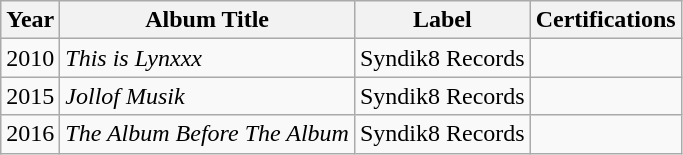<table class="wikitable sortable">
<tr>
<th>Year</th>
<th>Album Title</th>
<th>Label</th>
<th class="unsortable">Certifications</th>
</tr>
<tr>
<td>2010</td>
<td><em>This is Lynxxx</em></td>
<td>Syndik8 Records</td>
<td></td>
</tr>
<tr>
<td>2015</td>
<td><em>Jollof Musik</em></td>
<td>Syndik8 Records</td>
<td></td>
</tr>
<tr>
<td>2016</td>
<td><em>The Album Before The Album</em></td>
<td>Syndik8 Records</td>
<td></td>
</tr>
</table>
